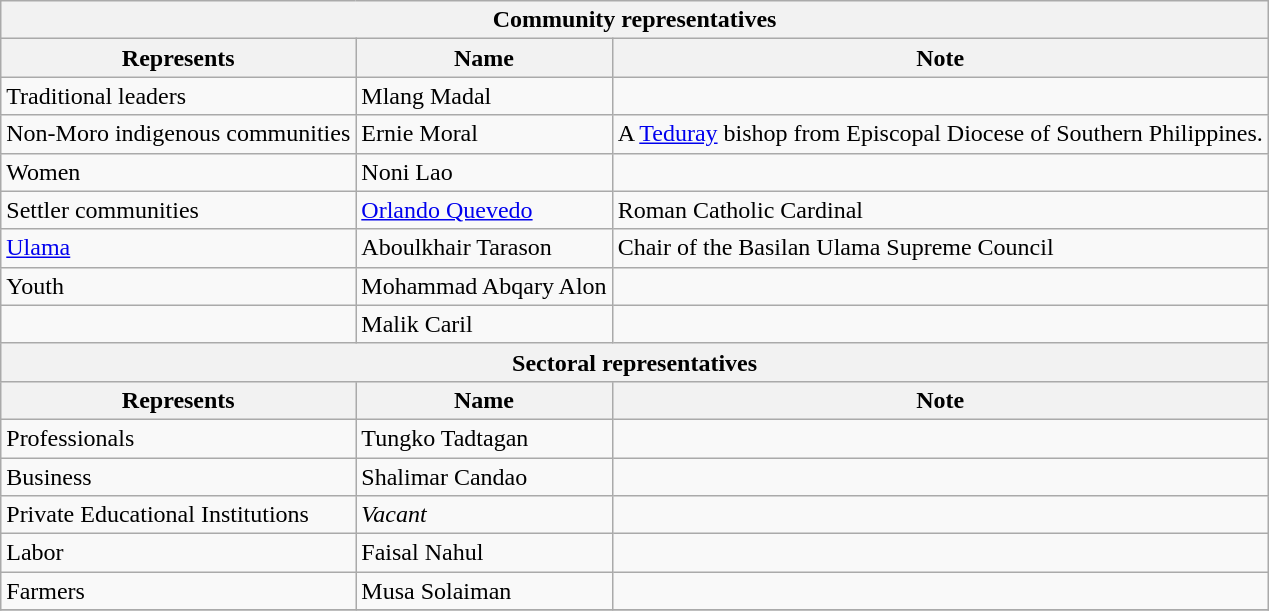<table class="wikitable">
<tr>
<th colspan=3>Community representatives</th>
</tr>
<tr>
<th>Represents</th>
<th>Name</th>
<th>Note</th>
</tr>
<tr>
<td>Traditional leaders</td>
<td>Mlang Madal</td>
<td></td>
</tr>
<tr>
<td>Non-Moro indigenous communities</td>
<td>Ernie Moral</td>
<td>A <a href='#'>Teduray</a> bishop from Episcopal Diocese of Southern Philippines.</td>
</tr>
<tr>
<td>Women</td>
<td>Noni Lao</td>
<td></td>
</tr>
<tr>
<td>Settler communities</td>
<td><a href='#'>Orlando Quevedo</a></td>
<td>Roman Catholic Cardinal</td>
</tr>
<tr>
<td><a href='#'>Ulama</a></td>
<td>Aboulkhair Tarason</td>
<td>Chair of the Basilan Ulama Supreme Council</td>
</tr>
<tr>
<td>Youth</td>
<td>Mohammad Abqary Alon</td>
<td></td>
</tr>
<tr>
<td></td>
<td>Malik Caril</td>
<td></td>
</tr>
<tr>
<th colspan=3>Sectoral representatives</th>
</tr>
<tr>
<th>Represents</th>
<th>Name</th>
<th>Note</th>
</tr>
<tr>
<td>Professionals</td>
<td>Tungko Tadtagan</td>
<td></td>
</tr>
<tr>
<td>Business</td>
<td>Shalimar Candao</td>
<td></td>
</tr>
<tr>
<td>Private Educational Institutions</td>
<td><em>Vacant</em></td>
<td></td>
</tr>
<tr>
<td>Labor</td>
<td>Faisal Nahul</td>
<td></td>
</tr>
<tr>
<td>Farmers</td>
<td>Musa Solaiman</td>
<td></td>
</tr>
<tr>
</tr>
</table>
